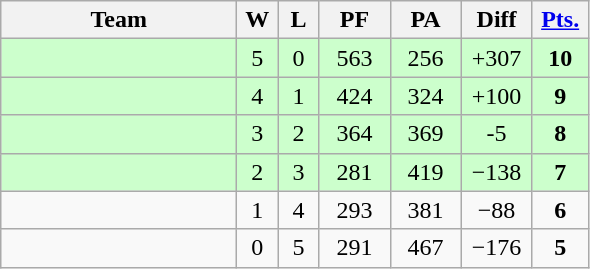<table class=wikitable>
<tr align=center>
<th width=150px>Team</th>
<th width=20px>W</th>
<th width=20px>L</th>
<th width=40px>PF</th>
<th width=40px>PA</th>
<th width=40px>Diff</th>
<th width=30px><a href='#'>Pts.</a></th>
</tr>
<tr align=center bgcolor="#ccffcc">
<td align=left></td>
<td>5</td>
<td>0</td>
<td>563</td>
<td>256</td>
<td>+307</td>
<td><strong>10</strong></td>
</tr>
<tr align=center bgcolor="#ccffcc">
<td align=left></td>
<td>4</td>
<td>1</td>
<td>424</td>
<td>324</td>
<td>+100</td>
<td><strong>9</strong></td>
</tr>
<tr align=center bgcolor="#ccffcc">
<td align=left></td>
<td>3</td>
<td>2</td>
<td>364</td>
<td>369</td>
<td>-5</td>
<td><strong>8</strong></td>
</tr>
<tr align=center bgcolor="#ccffcc">
<td align=left></td>
<td>2</td>
<td>3</td>
<td>281</td>
<td>419</td>
<td>−138</td>
<td><strong>7</strong></td>
</tr>
<tr align=center>
<td align=left></td>
<td>1</td>
<td>4</td>
<td>293</td>
<td>381</td>
<td>−88</td>
<td><strong>6</strong></td>
</tr>
<tr align=center>
<td align=left></td>
<td>0</td>
<td>5</td>
<td>291</td>
<td>467</td>
<td>−176</td>
<td><strong>5</strong></td>
</tr>
</table>
